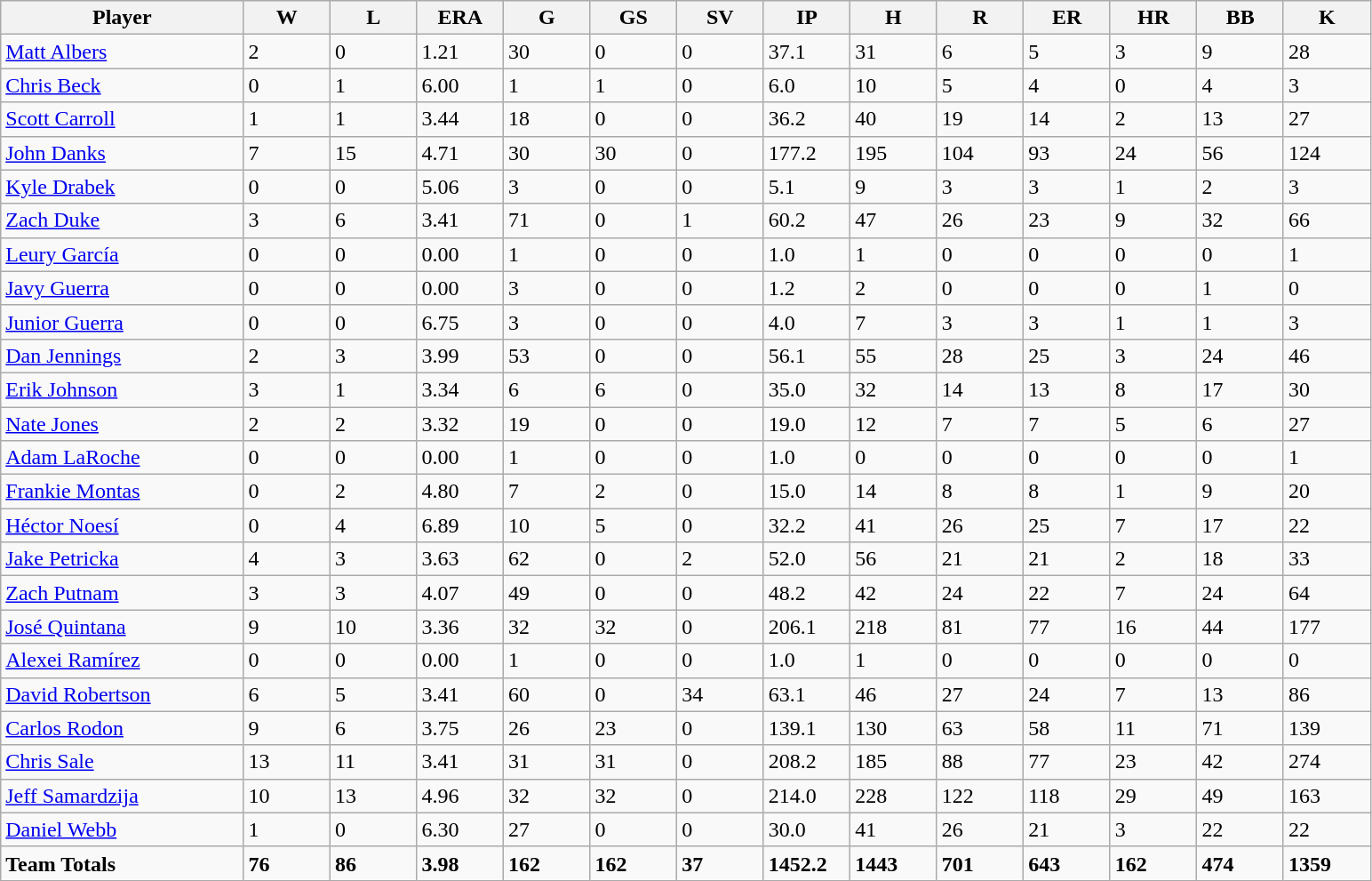<table class="wikitable sortable">
<tr>
<th bgcolor="#DDDDFF" width="14%">Player</th>
<th bgcolor="#DDDDFF" width="5%">W</th>
<th bgcolor="#DDDDFF" width="5%">L</th>
<th bgcolor="#DDDDFF" width="5%">ERA</th>
<th bgcolor="#DDDDFF" width="5%">G</th>
<th bgcolor="#DDDDFF" width="5%">GS</th>
<th bgcolor="#DDDDFF" width="5%">SV</th>
<th bgcolor="#DDDDFF" width="5%">IP</th>
<th bgcolor="#DDDDFF" width="5%">H</th>
<th bgcolor="#DDDDFF" width="5%">R</th>
<th bgcolor="#DDDDFF" width="5%">ER</th>
<th bgcolor="#DDDDFF" width="5%">HR</th>
<th bgcolor="#DDDDFF" width="5%">BB</th>
<th bgcolor="#DDDDFF" width="5%">K</th>
</tr>
<tr>
<td><a href='#'>Matt Albers</a></td>
<td>2</td>
<td>0</td>
<td>1.21</td>
<td>30</td>
<td>0</td>
<td>0</td>
<td>37.1</td>
<td>31</td>
<td>6</td>
<td>5</td>
<td>3</td>
<td>9</td>
<td>28</td>
</tr>
<tr>
<td><a href='#'>Chris Beck</a></td>
<td>0</td>
<td>1</td>
<td>6.00</td>
<td>1</td>
<td>1</td>
<td>0</td>
<td>6.0</td>
<td>10</td>
<td>5</td>
<td>4</td>
<td>0</td>
<td>4</td>
<td>3</td>
</tr>
<tr>
<td><a href='#'>Scott Carroll</a></td>
<td>1</td>
<td>1</td>
<td>3.44</td>
<td>18</td>
<td>0</td>
<td>0</td>
<td>36.2</td>
<td>40</td>
<td>19</td>
<td>14</td>
<td>2</td>
<td>13</td>
<td>27</td>
</tr>
<tr>
<td><a href='#'>John Danks</a></td>
<td>7</td>
<td>15</td>
<td>4.71</td>
<td>30</td>
<td>30</td>
<td>0</td>
<td>177.2</td>
<td>195</td>
<td>104</td>
<td>93</td>
<td>24</td>
<td>56</td>
<td>124</td>
</tr>
<tr>
<td><a href='#'>Kyle Drabek</a></td>
<td>0</td>
<td>0</td>
<td>5.06</td>
<td>3</td>
<td>0</td>
<td>0</td>
<td>5.1</td>
<td>9</td>
<td>3</td>
<td>3</td>
<td>1</td>
<td>2</td>
<td>3</td>
</tr>
<tr>
<td><a href='#'>Zach Duke</a></td>
<td>3</td>
<td>6</td>
<td>3.41</td>
<td>71</td>
<td>0</td>
<td>1</td>
<td>60.2</td>
<td>47</td>
<td>26</td>
<td>23</td>
<td>9</td>
<td>32</td>
<td>66</td>
</tr>
<tr>
<td><a href='#'>Leury García</a></td>
<td>0</td>
<td>0</td>
<td>0.00</td>
<td>1</td>
<td>0</td>
<td>0</td>
<td>1.0</td>
<td>1</td>
<td>0</td>
<td>0</td>
<td>0</td>
<td>0</td>
<td>1</td>
</tr>
<tr>
<td><a href='#'>Javy Guerra</a></td>
<td>0</td>
<td>0</td>
<td>0.00</td>
<td>3</td>
<td>0</td>
<td>0</td>
<td>1.2</td>
<td>2</td>
<td>0</td>
<td>0</td>
<td>0</td>
<td>1</td>
<td>0</td>
</tr>
<tr>
<td><a href='#'>Junior Guerra</a></td>
<td>0</td>
<td>0</td>
<td>6.75</td>
<td>3</td>
<td>0</td>
<td>0</td>
<td>4.0</td>
<td>7</td>
<td>3</td>
<td>3</td>
<td>1</td>
<td>1</td>
<td>3</td>
</tr>
<tr>
<td><a href='#'>Dan Jennings</a></td>
<td>2</td>
<td>3</td>
<td>3.99</td>
<td>53</td>
<td>0</td>
<td>0</td>
<td>56.1</td>
<td>55</td>
<td>28</td>
<td>25</td>
<td>3</td>
<td>24</td>
<td>46</td>
</tr>
<tr>
<td><a href='#'>Erik Johnson</a></td>
<td>3</td>
<td>1</td>
<td>3.34</td>
<td>6</td>
<td>6</td>
<td>0</td>
<td>35.0</td>
<td>32</td>
<td>14</td>
<td>13</td>
<td>8</td>
<td>17</td>
<td>30</td>
</tr>
<tr>
<td><a href='#'>Nate Jones</a></td>
<td>2</td>
<td>2</td>
<td>3.32</td>
<td>19</td>
<td>0</td>
<td>0</td>
<td>19.0</td>
<td>12</td>
<td>7</td>
<td>7</td>
<td>5</td>
<td>6</td>
<td>27</td>
</tr>
<tr>
<td><a href='#'>Adam LaRoche</a></td>
<td>0</td>
<td>0</td>
<td>0.00</td>
<td>1</td>
<td>0</td>
<td>0</td>
<td>1.0</td>
<td>0</td>
<td>0</td>
<td>0</td>
<td>0</td>
<td>0</td>
<td>1</td>
</tr>
<tr>
<td><a href='#'>Frankie Montas</a></td>
<td>0</td>
<td>2</td>
<td>4.80</td>
<td>7</td>
<td>2</td>
<td>0</td>
<td>15.0</td>
<td>14</td>
<td>8</td>
<td>8</td>
<td>1</td>
<td>9</td>
<td>20</td>
</tr>
<tr>
<td><a href='#'>Héctor Noesí</a></td>
<td>0</td>
<td>4</td>
<td>6.89</td>
<td>10</td>
<td>5</td>
<td>0</td>
<td>32.2</td>
<td>41</td>
<td>26</td>
<td>25</td>
<td>7</td>
<td>17</td>
<td>22</td>
</tr>
<tr>
<td><a href='#'>Jake Petricka</a></td>
<td>4</td>
<td>3</td>
<td>3.63</td>
<td>62</td>
<td>0</td>
<td>2</td>
<td>52.0</td>
<td>56</td>
<td>21</td>
<td>21</td>
<td>2</td>
<td>18</td>
<td>33</td>
</tr>
<tr>
<td><a href='#'>Zach Putnam</a></td>
<td>3</td>
<td>3</td>
<td>4.07</td>
<td>49</td>
<td>0</td>
<td>0</td>
<td>48.2</td>
<td>42</td>
<td>24</td>
<td>22</td>
<td>7</td>
<td>24</td>
<td>64</td>
</tr>
<tr>
<td><a href='#'>José Quintana</a></td>
<td>9</td>
<td>10</td>
<td>3.36</td>
<td>32</td>
<td>32</td>
<td>0</td>
<td>206.1</td>
<td>218</td>
<td>81</td>
<td>77</td>
<td>16</td>
<td>44</td>
<td>177</td>
</tr>
<tr>
<td><a href='#'>Alexei Ramírez</a></td>
<td>0</td>
<td>0</td>
<td>0.00</td>
<td>1</td>
<td>0</td>
<td>0</td>
<td>1.0</td>
<td>1</td>
<td>0</td>
<td>0</td>
<td>0</td>
<td>0</td>
<td>0</td>
</tr>
<tr>
<td><a href='#'>David Robertson</a></td>
<td>6</td>
<td>5</td>
<td>3.41</td>
<td>60</td>
<td>0</td>
<td>34</td>
<td>63.1</td>
<td>46</td>
<td>27</td>
<td>24</td>
<td>7</td>
<td>13</td>
<td>86</td>
</tr>
<tr>
<td><a href='#'>Carlos Rodon</a></td>
<td>9</td>
<td>6</td>
<td>3.75</td>
<td>26</td>
<td>23</td>
<td>0</td>
<td>139.1</td>
<td>130</td>
<td>63</td>
<td>58</td>
<td>11</td>
<td>71</td>
<td>139</td>
</tr>
<tr>
<td><a href='#'>Chris Sale</a></td>
<td>13</td>
<td>11</td>
<td>3.41</td>
<td>31</td>
<td>31</td>
<td>0</td>
<td>208.2</td>
<td>185</td>
<td>88</td>
<td>77</td>
<td>23</td>
<td>42</td>
<td>274</td>
</tr>
<tr>
<td><a href='#'>Jeff Samardzija</a></td>
<td>10</td>
<td>13</td>
<td>4.96</td>
<td>32</td>
<td>32</td>
<td>0</td>
<td>214.0</td>
<td>228</td>
<td>122</td>
<td>118</td>
<td>29</td>
<td>49</td>
<td>163</td>
</tr>
<tr>
<td><a href='#'>Daniel Webb</a></td>
<td>1</td>
<td>0</td>
<td>6.30</td>
<td>27</td>
<td>0</td>
<td>0</td>
<td>30.0</td>
<td>41</td>
<td>26</td>
<td>21</td>
<td>3</td>
<td>22</td>
<td>22</td>
</tr>
<tr>
<td><strong>Team Totals</strong></td>
<td><strong>76</strong></td>
<td><strong>86</strong></td>
<td><strong>3.98</strong></td>
<td><strong>162</strong></td>
<td><strong>162</strong></td>
<td><strong>37</strong></td>
<td><strong>1452.2</strong></td>
<td><strong>1443</strong></td>
<td><strong>701</strong></td>
<td><strong>643</strong></td>
<td><strong>162</strong></td>
<td><strong>474</strong></td>
<td><strong>1359</strong></td>
</tr>
</table>
